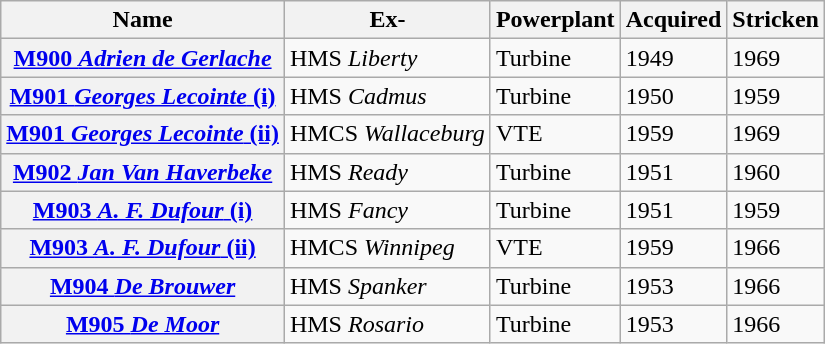<table class="wikitable sortable plainrowheaders">
<tr>
<th scope="col">Name</th>
<th scope="col">Ex-</th>
<th scope="col">Powerplant</th>
<th scope="col">Acquired</th>
<th scope="col">Stricken</th>
</tr>
<tr>
<th scope="row"><a href='#'>M900 <em>Adrien de Gerlache</em></a></th>
<td>HMS <em>Liberty</em></td>
<td>Turbine</td>
<td>1949</td>
<td>1969</td>
</tr>
<tr>
<th scope="row"><a href='#'>M901 <em>Georges Lecointe</em> (i)</a></th>
<td>HMS <em>Cadmus</em></td>
<td>Turbine</td>
<td>1950</td>
<td>1959</td>
</tr>
<tr>
<th scope="row"><a href='#'>M901 <em>Georges Lecointe</em> (ii)</a></th>
<td>HMCS <em>Wallaceburg</em></td>
<td>VTE</td>
<td>1959</td>
<td>1969</td>
</tr>
<tr>
<th scope="row"><a href='#'>M902 <em>Jan Van Haverbeke</em></a></th>
<td>HMS <em>Ready</em></td>
<td>Turbine</td>
<td>1951</td>
<td>1960</td>
</tr>
<tr>
<th scope="row"><a href='#'>M903 <em>A. F. Dufour</em> (i)</a></th>
<td>HMS <em>Fancy</em></td>
<td>Turbine</td>
<td>1951</td>
<td>1959</td>
</tr>
<tr>
<th scope="row"><a href='#'>M903 <em>A. F. Dufour</em> (ii)</a></th>
<td>HMCS <em>Winnipeg</em></td>
<td>VTE</td>
<td>1959</td>
<td>1966</td>
</tr>
<tr>
<th scope="row"><a href='#'>M904 <em>De Brouwer</em></a></th>
<td>HMS <em>Spanker</em></td>
<td>Turbine</td>
<td>1953</td>
<td>1966</td>
</tr>
<tr>
<th scope="row"><a href='#'>M905 <em>De Moor</em></a></th>
<td>HMS <em>Rosario</em></td>
<td>Turbine</td>
<td>1953</td>
<td>1966</td>
</tr>
</table>
